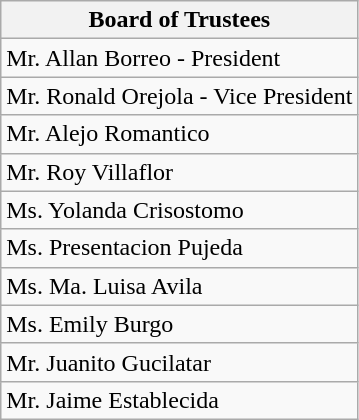<table class="wikitable">
<tr>
<th>Board of Trustees</th>
</tr>
<tr>
<td>Mr. Allan Borreo - President</td>
</tr>
<tr>
<td>Mr. Ronald Orejola - Vice President</td>
</tr>
<tr>
<td>Mr. Alejo Romantico</td>
</tr>
<tr>
<td>Mr. Roy Villaflor</td>
</tr>
<tr>
<td>Ms. Yolanda Crisostomo</td>
</tr>
<tr>
<td>Ms. Presentacion Pujeda</td>
</tr>
<tr>
<td>Ms. Ma. Luisa Avila</td>
</tr>
<tr>
<td>Ms. Emily Burgo</td>
</tr>
<tr>
<td>Mr. Juanito Gucilatar</td>
</tr>
<tr>
<td>Mr. Jaime Establecida</td>
</tr>
</table>
